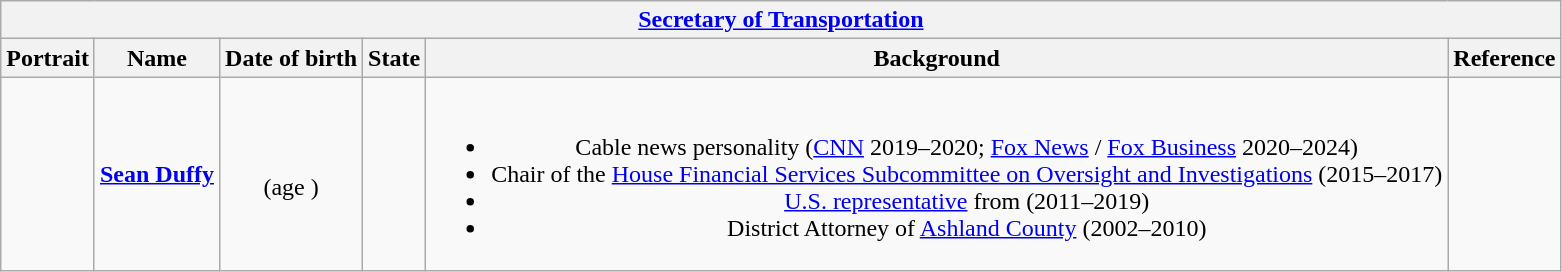<table class="wikitable collapsible" style="text-align:center;">
<tr>
<th colspan="6"><a href='#'>Secretary of Transportation</a></th>
</tr>
<tr>
<th>Portrait</th>
<th>Name</th>
<th>Date of birth</th>
<th>State</th>
<th>Background</th>
<th>Reference</th>
</tr>
<tr>
<td></td>
<td><strong><a href='#'>Sean Duffy</a></strong></td>
<td><br>(age )</td>
<td></td>
<td><br><ul><li>Cable news personality (<a href='#'>CNN</a> 2019–2020; <a href='#'>Fox News</a> / <a href='#'>Fox Business</a> 2020–2024)</li><li>Chair of the <a href='#'>House Financial Services Subcommittee on Oversight and Investigations</a> (2015–2017)</li><li><a href='#'>U.S. representative</a> from  (2011–2019)</li><li>District Attorney of <a href='#'>Ashland County</a> (2002–2010)</li></ul></td>
<td></td>
</tr>
</table>
